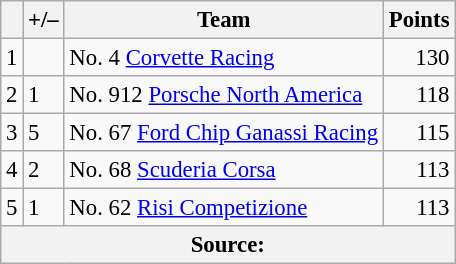<table class="wikitable" style="font-size: 95%;">
<tr>
<th scope="col"></th>
<th scope="col">+/–</th>
<th scope="col">Team</th>
<th scope="col">Points</th>
</tr>
<tr>
<td align=center>1</td>
<td align="left"></td>
<td> No. 4 <a href='#'>Corvette Racing</a></td>
<td align=right>130</td>
</tr>
<tr>
<td align=center>2</td>
<td align="left"> 1</td>
<td> No. 912 <a href='#'>Porsche North America</a></td>
<td align=right>118</td>
</tr>
<tr>
<td align=center>3</td>
<td align="left"> 5</td>
<td> No. 67 <a href='#'>Ford Chip Ganassi Racing</a></td>
<td align=right>115</td>
</tr>
<tr>
<td align=center>4</td>
<td align="left"> 2</td>
<td> No. 68 <a href='#'>Scuderia Corsa</a></td>
<td align=right>113</td>
</tr>
<tr>
<td align=center>5</td>
<td align="left"> 1</td>
<td> No. 62 <a href='#'>Risi Competizione</a></td>
<td align=right>113</td>
</tr>
<tr>
<th colspan=5>Source:</th>
</tr>
</table>
